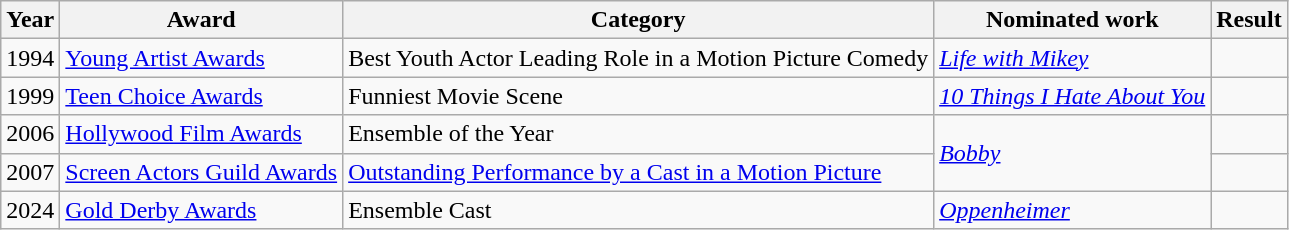<table class="wikitable sortable">
<tr>
<th>Year</th>
<th>Award</th>
<th>Category</th>
<th>Nominated work</th>
<th>Result</th>
</tr>
<tr>
<td>1994</td>
<td><a href='#'>Young Artist Awards</a></td>
<td>Best Youth Actor Leading Role in a Motion Picture Comedy</td>
<td><em><a href='#'>Life with Mikey</a></em></td>
<td></td>
</tr>
<tr>
<td>1999</td>
<td><a href='#'>Teen Choice Awards</a></td>
<td>Funniest Movie Scene</td>
<td><em><a href='#'>10 Things I Hate About You</a></em></td>
<td></td>
</tr>
<tr>
<td>2006</td>
<td><a href='#'>Hollywood Film Awards</a></td>
<td>Ensemble of the Year </td>
<td rowspan="2"><em><a href='#'>Bobby</a></em></td>
<td></td>
</tr>
<tr>
<td>2007</td>
<td><a href='#'>Screen Actors Guild Awards</a></td>
<td><a href='#'>Outstanding Performance by a Cast in a Motion Picture</a> </td>
<td></td>
</tr>
<tr>
<td>2024</td>
<td><a href='#'>Gold Derby Awards</a></td>
<td>Ensemble Cast </td>
<td><em><a href='#'>Oppenheimer</a></em></td>
<td></td>
</tr>
</table>
